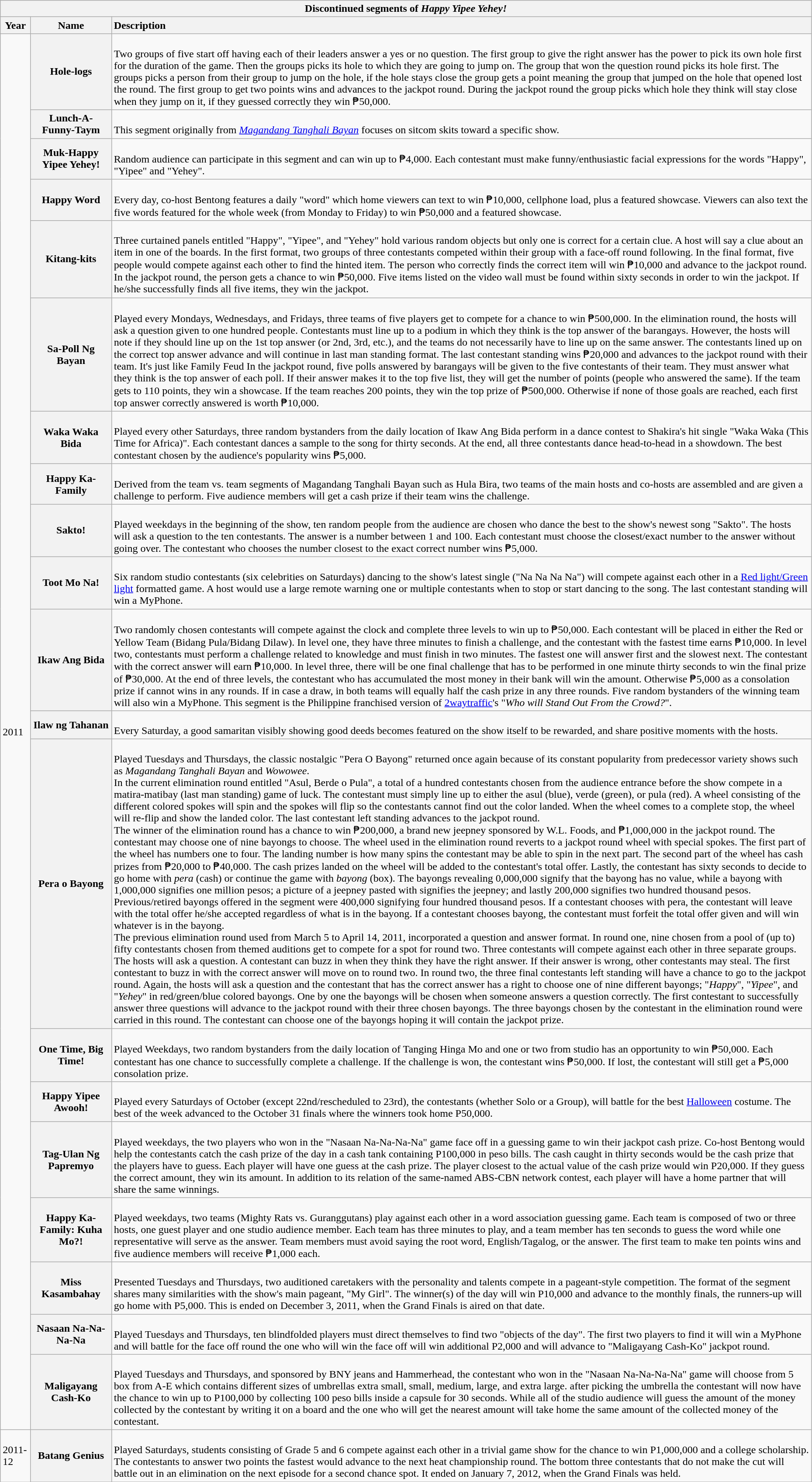<table class="wikitable collapsible collapsed" style="width: 98%">
<tr>
<th colspan=3 style="text-align:center">Discontinued segments of <em>Happy Yipee Yehey!</em></th>
</tr>
<tr>
<th>Year</th>
<th>Name</th>
<th style="text-align: left">Description</th>
</tr>
<tr>
<td rowspan="20">2011</td>
<th width="10%">Hole-logs</th>
<td><br>Two groups of five start off having each of their leaders answer a yes or no question. The first group to give the right answer has the power to pick its own hole first for the duration of the game. Then the groups picks its hole to which they are going to jump on. The group that won the question round picks its hole first. The groups picks a person from their group to jump on the hole, if the hole stays close the group gets a point meaning the group that jumped on the hole that opened lost the round. The first group to get two points wins and advances to the jackpot round. During the jackpot round the group picks which hole they think will stay close when they jump on it, if they guessed correctly they win ₱50,000.</td>
</tr>
<tr>
<th width="10%">Lunch-A-Funny-Taym</th>
<td><br>This segment originally from <em><a href='#'>Magandang Tanghali Bayan</a></em> focuses on sitcom skits toward a specific show.</td>
</tr>
<tr>
<th width="10%">Muk-Happy Yipee Yehey!</th>
<td><br>Random audience can participate in this segment and can win up to ₱4,000. Each contestant must make funny/enthusiastic facial expressions for the words "Happy", "Yipee" and "Yehey".</td>
</tr>
<tr>
<th width="10%">Happy Word</th>
<td><br>Every day, co-host Bentong features a daily "word" which home viewers can text to win ₱10,000, cellphone load, plus a featured showcase. Viewers can also text the five words featured for the whole week (from Monday to Friday) to win ₱50,000 and a featured showcase.</td>
</tr>
<tr>
<th width="10%">Kitang-kits</th>
<td><br>Three curtained panels entitled "Happy", "Yipee", and "Yehey" hold various random objects but only one is correct for a certain clue. A host will say a clue about an item in one of the boards. In the first format, two groups of three contestants competed within their group with a face-off round following. In the final format, five people would compete against each other to find the hinted item. The person who correctly finds the correct item will win ₱10,000 and advance to the jackpot round. In the jackpot round, the person gets a chance to win ₱50,000. Five items listed on the video wall must be found within sixty seconds in order to win the jackpot. If he/she successfully finds all five items, they win the jackpot.</td>
</tr>
<tr>
<th width="10%">Sa-Poll Ng Bayan</th>
<td><br>Played every Mondays, Wednesdays, and Fridays, three teams of five players get to compete for a chance to win ₱500,000. In the elimination round, the hosts will ask a question given to one hundred people. Contestants must line up to a podium in which they think is the top answer of the barangays. However, the hosts will note if they should line up on the 1st top answer (or 2nd, 3rd, etc.), and the teams do not necessarily have to line up on the same answer. The contestants lined up on the correct top answer advance and will continue in last man standing format. The last contestant standing wins ₱20,000 and advances to the jackpot round with their team. It's just like Family Feud
In the jackpot round, five polls answered by barangays will be given to the five contestants of their team. They must answer what they think is the top answer of each poll. If their answer makes it to the top five list, they will get the number of points (people who answered the same). If the team gets to 110 points, they win a showcase. If the team reaches 200 points, they win the top prize of ₱500,000. Otherwise if none of those goals are reached, each first top answer correctly answered is worth ₱10,000.</td>
</tr>
<tr>
<th width="10%">Waka Waka Bida</th>
<td><br>Played every other Saturdays, three random bystanders from the daily location of Ikaw Ang Bida perform in a dance contest to Shakira's hit single "Waka Waka (This Time for Africa)". Each contestant dances a sample to the song for thirty seconds. At the end, all three contestants dance head-to-head in a showdown. The best contestant chosen by the audience's popularity wins ₱5,000.</td>
</tr>
<tr>
<th width="10%">Happy Ka-Family</th>
<td><br>Derived from the team vs. team segments of Magandang Tanghali Bayan such as Hula Bira, two teams of the main hosts and co-hosts are assembled and are given a challenge to perform. Five audience members will get a cash prize if their team wins the challenge.</td>
</tr>
<tr>
<th width="10%">Sakto!</th>
<td><br>Played weekdays in the beginning of the show, ten random people from the audience are chosen who dance the best to the show's newest song "Sakto". The hosts will ask a question to the ten contestants. The answer is a number between 1 and 100. Each contestant must choose the closest/exact number to the answer without going over. The contestant who chooses the number closest to the exact correct number wins ₱5,000.</td>
</tr>
<tr>
<th width="10%">Toot Mo Na!</th>
<td><br>Six random studio contestants (six celebrities on Saturdays) dancing to the show's latest single ("Na Na Na Na") will compete against each other in a <a href='#'>Red light/Green light</a> formatted game. A host would use a large remote warning one or multiple contestants when to stop or start dancing to the song. The last contestant standing will win a MyPhone.</td>
</tr>
<tr>
<th width="10%">Ikaw Ang Bida</th>
<td><br>Two randomly chosen contestants will compete against the clock and complete three levels to win up to ₱50,000. Each contestant will be placed in either the Red or Yellow Team (Bidang Pula/Bidang Dilaw). In level one, they have three minutes to finish a challenge, and the contestant with the fastest time earns ₱10,000. In level two, contestants must perform a challenge related to knowledge and must finish in two minutes. The fastest one will answer first and the slowest next. The contestant with the correct answer will earn ₱10,000. In level three, there will be one final challenge that has to be performed in one minute thirty seconds to win the final prize of ₱30,000. At the end of three levels, the contestant who has accumulated the most money in their bank will win the amount. Otherwise ₱5,000 as a consolation prize if cannot wins in any rounds. If in case a draw, in both teams will equally half the cash prize in any three rounds. Five random bystanders of the winning team will also win a MyPhone. This segment is the Philippine franchised version of <a href='#'>2waytraffic</a>'s "<em>Who will Stand Out From the Crowd?</em>".</td>
</tr>
<tr>
<th width="10%">Ilaw ng Tahanan</th>
<td><br>Every Saturday, a good samaritan visibly showing good deeds becomes featured on the show itself to be rewarded, and share positive moments with the hosts.</td>
</tr>
<tr>
<th width="10%">Pera o Bayong</th>
<td><br>Played Tuesdays and Thursdays, the classic nostalgic "Pera O Bayong" returned once again because of its constant popularity from predecessor variety shows such as <em>Magandang Tanghali Bayan</em> and <em>Wowowee</em>.<br>In the current elimination round entitled "Asul, Berde o Pula", a total of a hundred contestants chosen from the audience entrance before the show compete in a matira-matibay (last man standing) game of luck. The contestant must simply line up to either the asul (blue), verde (green), or pula (red). A wheel consisting of the different colored spokes will spin and the spokes will flip so the contestants cannot find out the color landed. When the wheel comes to a complete stop, the wheel will re-flip and show the landed color. The last contestant left standing advances to the jackpot round.<br>The winner of the elimination round has a chance to win ₱200,000, a brand new jeepney sponsored by W.L. Foods, and ₱1,000,000 in the jackpot round. The contestant may choose one of nine bayongs to choose. The wheel used in the elimination round reverts to a jackpot round wheel with special spokes. The first part of the wheel has numbers one to four. The landing number is how many spins the contestant may be able to spin in the next part. The second part of the wheel has cash prizes from ₱20,000 to ₱40,000. The cash prizes landed on the wheel will be added to the contestant's total offer. Lastly, the contestant has sixty seconds to decide to go home with <em>pera</em> (cash) or continue the game with <em>bayong</em> (box). The bayongs revealing 0,000,000 signify that the bayong has no value, while a bayong with 1,000,000 signifies one million pesos; a picture of a jeepney pasted with  signifies the jeepney; and lastly 200,000 signifies two hundred thousand pesos. Previous/retired bayongs offered in the segment were 400,000 signifying four hundred thousand pesos. If a contestant chooses with pera, the contestant will leave with the total offer he/she accepted regardless of what is in the bayong. If a contestant chooses bayong, the contestant must forfeit the total offer given and will win whatever is in the bayong.<br>The previous elimination round used from March 5 to April 14, 2011, incorporated a question and answer format. In round one, nine chosen from a pool of (up to) fifty contestants chosen from themed auditions get to compete for a spot for round two. Three contestants will compete against each other in three separate groups. The hosts will ask a question. A contestant can buzz in when they think they have the right answer. If their answer is wrong, other contestants may steal. The first contestant to buzz in with the correct answer will move on to round two. In round two, the three final contestants left standing will have a chance to go to the jackpot round. Again, the hosts will ask a question and the contestant that has the correct answer has a right to choose one of nine different bayongs; "<em>Happy</em>", "<em>Yipee</em>", and "<em>Yehey</em>" in red/green/blue colored bayongs. One by one the bayongs will be chosen when someone answers a question correctly. The first contestant to successfully answer three questions will advance to the jackpot round with their three chosen bayongs. The three bayongs chosen by the contestant in the elimination round were carried in this round. The contestant can choose one of the bayongs hoping it will contain the jackpot prize.</td>
</tr>
<tr>
<th width="10%">One Time, Big Time!</th>
<td><br>Played Weekdays, two random bystanders from the daily location of Tanging Hinga Mo and one or two from studio has an opportunity to win ₱50,000. Each contestant has one chance to successfully complete a challenge. If the challenge is won, the contestant wins ₱50,000. If lost, the contestant will still get a ₱5,000 consolation prize.</td>
</tr>
<tr>
<th width="10%">Happy Yipee Awooh!</th>
<td><br>Played every Saturdays of October (except 22nd/rescheduled to 23rd), the contestants (whether Solo or a Group), will battle for the best <a href='#'>Halloween</a> costume. The best of the week advanced to the October 31 finals where the winners took home P50,000.</td>
</tr>
<tr>
<th width="10%">Tag-Ulan Ng Papremyo</th>
<td><br>Played weekdays, the two players who won in the "Nasaan Na-Na-Na-Na" game face off in a guessing game to win their jackpot cash prize. Co-host Bentong would help the contestants catch the cash prize of the day in a cash tank containing P100,000 in peso bills. The cash caught in thirty seconds would be the cash prize that the players have to guess. Each player will have one guess at the cash prize. The player closest to the actual value of the cash prize would win P20,000. If they guess the correct amount, they win its amount. In addition to its relation of the same-named ABS-CBN network contest, each player will have a home partner that will share the same winnings.</td>
</tr>
<tr>
<th width="10%">Happy Ka-Family: Kuha Mo?!</th>
<td><br>Played weekdays, two teams (Mighty Rats vs. Guranggutans) play against each other in a word association guessing game. Each team is composed of two or three hosts, one guest player and one studio audience member. Each team has three minutes to play, and a team member has ten seconds to guess the word while one representative will serve as the answer. Team members must avoid saying the root word, English/Tagalog, or the answer. The first team to make ten points wins and five audience members will receive ₱1,000 each.</td>
</tr>
<tr>
<th width="10%">Miss Kasambahay</th>
<td><br>Presented Tuesdays and Thursdays, two auditioned caretakers with the personality and talents compete in a pageant-style competition. The format of the segment shares many similarities with the show's main pageant, "My Girl". The winner(s) of the day will win P10,000 and advance to the monthly finals, the runners-up will go home with P5,000. This is ended on December 3, 2011, when the Grand Finals is aired on that date.</td>
</tr>
<tr>
<th width="10%">Nasaan Na-Na-Na-Na</th>
<td><br>Played Tuesdays and Thursdays, ten blindfolded players must direct themselves to find two "objects of the day". The first two players to find it will win a MyPhone and will battle for the face off round the one who will win the face off will win additional P2,000 and will advance to "Maligayang Cash-Ko" jackpot round.</td>
</tr>
<tr>
<th width="10%">Maligayang Cash-Ko</th>
<td><br>Played Tuesdays and Thursdays, and sponsored by BNY jeans and Hammerhead, the contestant who won in the "Nasaan Na-Na-Na-Na" game will choose from 5 box from A-E which contains different sizes of umbrellas extra small, small, medium, large, and extra large. after picking the umbrella the contestant will now have the chance to win up to P100,000 by collecting 100 peso bills inside a capsule for 30 seconds. While all of the studio audience will guess the amount of the money collected by the contestant by writing it on a board and the one who will get the nearest amount will take home the same amount of the collected money of the contestant.</td>
</tr>
<tr>
<td rowspan="17">2011-12</td>
<th width="10%">Batang Genius</th>
<td><br>Played Saturdays, students consisting of Grade 5 and 6 compete against each other in a trivial game show for the chance to win P1,000,000 and a college scholarship. The contestants to answer two points the fastest would advance to the next heat championship round. The bottom three contestants that do not make the cut will battle out in an elimination on the next episode for a second chance spot. It ended on January 7, 2012, when the Grand Finals was held.</td>
</tr>
<tr>
</tr>
</table>
